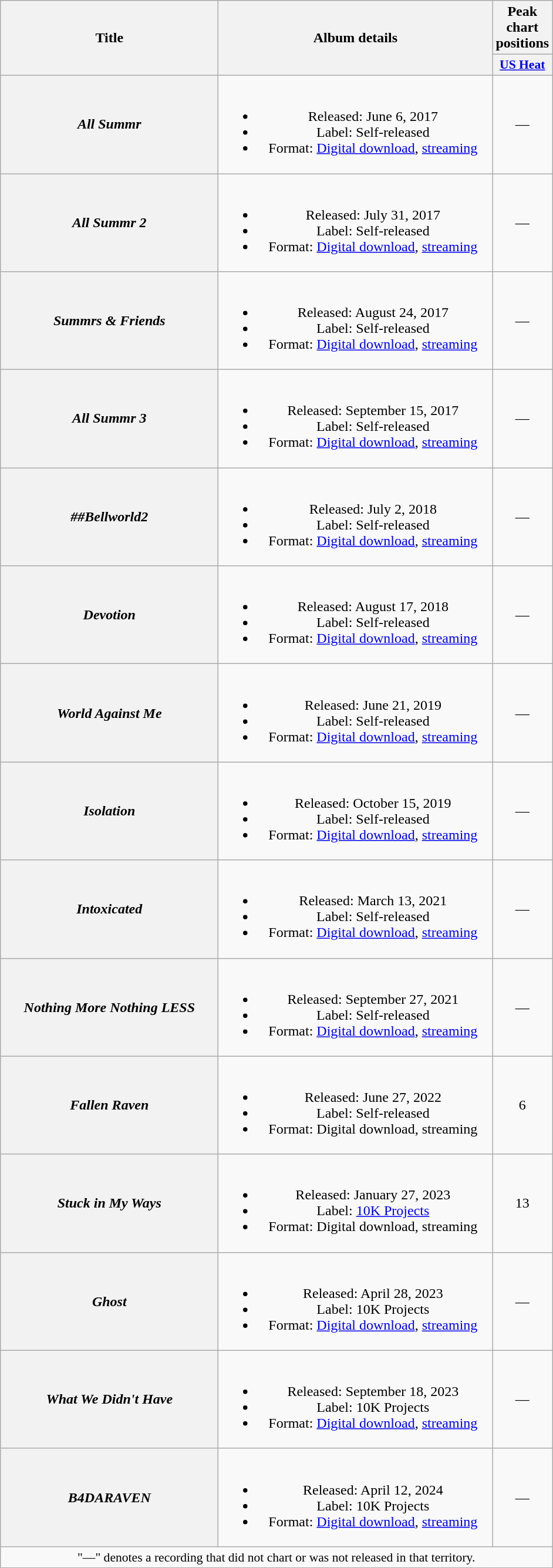<table class="wikitable plainrowheaders" style="text-align:center;">
<tr>
<th scope="col" rowspan="2" style="width:15em;">Title</th>
<th scope="col" rowspan="2" style="width:19em;">Album details</th>
<th scope="col">Peak chart positions</th>
</tr>
<tr>
<th style="width:3em; font-size:90%"><a href='#'>US Heat</a><br></th>
</tr>
<tr>
<th scope="row"><em>All Summr</em></th>
<td><br><ul><li>Released: June 6, 2017</li><li>Label: Self-released</li><li>Format: <a href='#'>Digital download</a>, <a href='#'>streaming</a></li></ul></td>
<td>—</td>
</tr>
<tr>
<th scope="row"><em>All Summr 2</em></th>
<td><br><ul><li>Released: July 31, 2017</li><li>Label: Self-released</li><li>Format: <a href='#'>Digital download</a>, <a href='#'>streaming</a></li></ul></td>
<td>—</td>
</tr>
<tr>
<th scope="row"><em>Summrs & Friends</em></th>
<td><br><ul><li>Released: August 24, 2017</li><li>Label: Self-released</li><li>Format: <a href='#'>Digital download</a>, <a href='#'>streaming</a></li></ul></td>
<td>—</td>
</tr>
<tr>
<th scope="row"><em>All Summr 3</em></th>
<td><br><ul><li>Released: September 15, 2017</li><li>Label: Self-released</li><li>Format: <a href='#'>Digital download</a>, <a href='#'>streaming</a></li></ul></td>
<td>—</td>
</tr>
<tr>
<th scope="row"><em>##Bellworld2</em></th>
<td><br><ul><li>Released: July 2, 2018</li><li>Label: Self-released</li><li>Format: <a href='#'>Digital download</a>, <a href='#'>streaming</a></li></ul></td>
<td>—</td>
</tr>
<tr>
<th scope="row"><em>Devotion</em></th>
<td><br><ul><li>Released: August 17, 2018</li><li>Label: Self-released</li><li>Format: <a href='#'>Digital download</a>, <a href='#'>streaming</a></li></ul></td>
<td>—</td>
</tr>
<tr>
<th scope="row"><em>World Against Me</em></th>
<td><br><ul><li>Released: June 21, 2019</li><li>Label: Self-released</li><li>Format: <a href='#'>Digital download</a>, <a href='#'>streaming</a></li></ul></td>
<td>—</td>
</tr>
<tr>
<th scope="row"><em>Isolation</em></th>
<td><br><ul><li>Released: October 15, 2019</li><li>Label: Self-released</li><li>Format: <a href='#'>Digital download</a>, <a href='#'>streaming</a></li></ul></td>
<td>—</td>
</tr>
<tr>
<th scope="row"><em>Intoxicated</em></th>
<td><br><ul><li>Released: March 13, 2021</li><li>Label: Self-released</li><li>Format: <a href='#'>Digital download</a>, <a href='#'>streaming</a></li></ul></td>
<td>—</td>
</tr>
<tr>
<th scope="row"><em>Nothing More Nothing LESS</em></th>
<td><br><ul><li>Released: September 27, 2021</li><li>Label: Self-released</li><li>Format: <a href='#'>Digital download</a>, <a href='#'>streaming</a></li></ul></td>
<td>—</td>
</tr>
<tr>
<th scope="row"><em>Fallen Raven</em></th>
<td><br><ul><li>Released: June 27, 2022</li><li>Label: Self-released</li><li>Format: Digital download, streaming</li></ul></td>
<td>6</td>
</tr>
<tr>
<th scope="row"><em>Stuck in My Ways</em></th>
<td><br><ul><li>Released: January 27, 2023</li><li>Label: <a href='#'>10K Projects</a></li><li>Format: Digital download, streaming</li></ul></td>
<td>13</td>
</tr>
<tr>
<th scope="row"><em>Ghost</em></th>
<td><br><ul><li>Released: April 28, 2023</li><li>Label: 10K Projects</li><li>Format: <a href='#'>Digital download</a>, <a href='#'>streaming</a></li></ul></td>
<td>—</td>
</tr>
<tr>
<th scope="row"><em>What We Didn't Have</em></th>
<td><br><ul><li>Released: September 18, 2023</li><li>Label: 10K Projects</li><li>Format: <a href='#'>Digital download</a>, <a href='#'>streaming</a></li></ul></td>
<td>—</td>
</tr>
<tr>
<th scope="row"><em>B4DARAVEN</em></th>
<td><br><ul><li>Released: April 12, 2024</li><li>Label: 10K Projects</li><li>Format: <a href='#'>Digital download</a>, <a href='#'>streaming</a></li></ul></td>
<td>—</td>
</tr>
<tr>
<td colspan="15" style="font-size:90%">"—" denotes a recording that did not chart or was not released in that territory.</td>
</tr>
</table>
